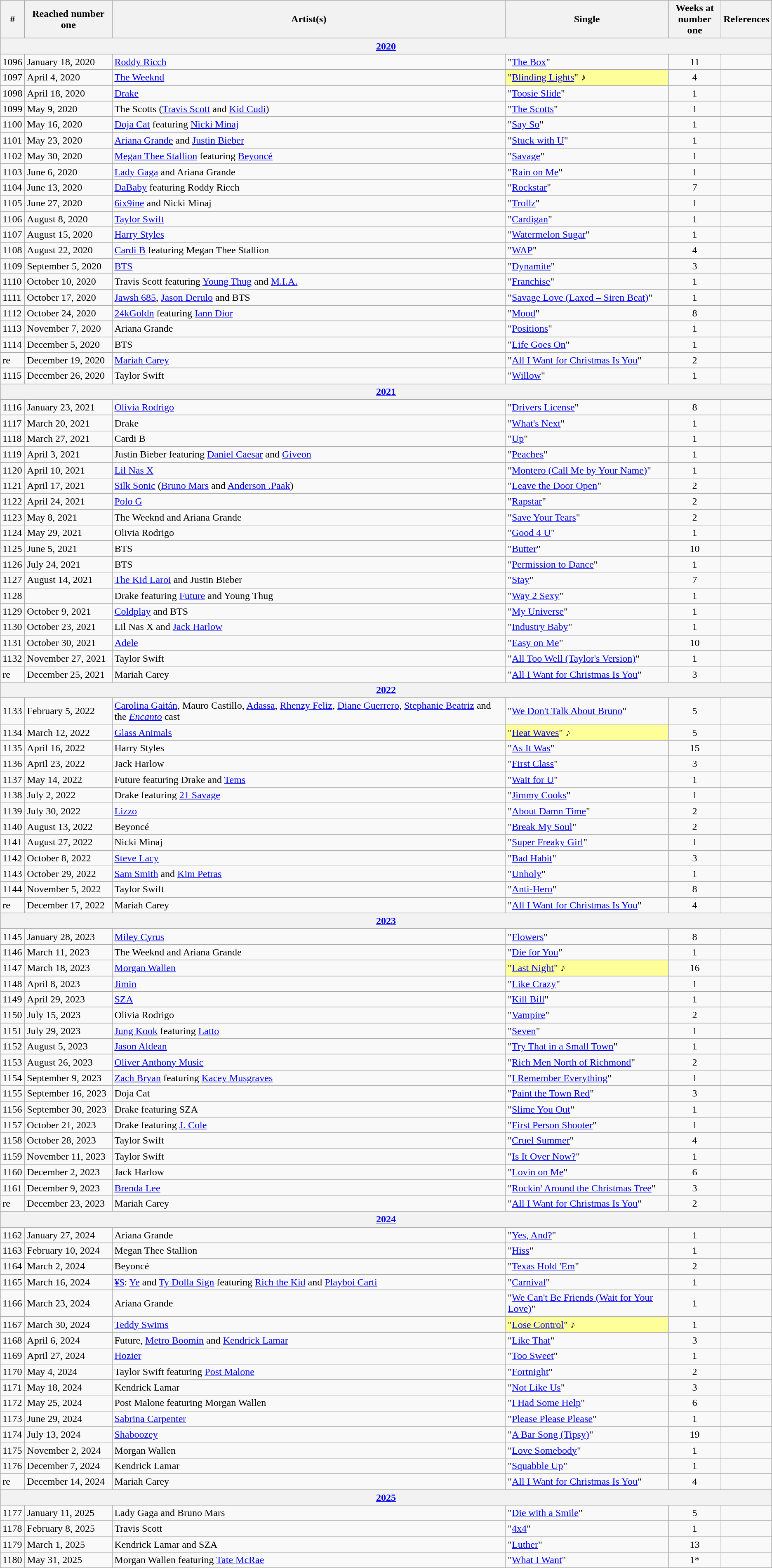<table class="wikitable">
<tr>
<th>#</th>
<th>Reached number one</th>
<th>Artist(s)</th>
<th>Single</th>
<th>Weeks at<br>number one</th>
<th>References</th>
</tr>
<tr>
<th colspan=7><a href='#'>2020</a></th>
</tr>
<tr>
<td>1096</td>
<td>January 18, 2020</td>
<td><a href='#'>Roddy Ricch</a></td>
<td>"<a href='#'>The Box</a>"</td>
<td align="center">11</td>
<td align="center"></td>
</tr>
<tr>
<td>1097</td>
<td>April 4, 2020</td>
<td><a href='#'>The Weeknd</a></td>
<td bgcolor=#FFFF99>"<a href='#'>Blinding Lights</a>" ♪ </td>
<td align="center">4</td>
<td align="center"></td>
</tr>
<tr>
<td>1098</td>
<td>April 18, 2020</td>
<td><a href='#'>Drake</a></td>
<td>"<a href='#'>Toosie Slide</a>"</td>
<td align="center">1</td>
<td align="center"></td>
</tr>
<tr>
<td>1099</td>
<td>May 9, 2020</td>
<td>The Scotts (<a href='#'>Travis Scott</a> and <a href='#'>Kid Cudi</a>)</td>
<td>"<a href='#'>The Scotts</a>"</td>
<td align="center">1</td>
<td align="center"></td>
</tr>
<tr>
<td>1100</td>
<td>May 16, 2020</td>
<td><a href='#'>Doja Cat</a> featuring <a href='#'>Nicki Minaj</a></td>
<td>"<a href='#'>Say So</a>"</td>
<td align="center">1</td>
<td align="center"></td>
</tr>
<tr>
<td>1101</td>
<td>May 23, 2020</td>
<td><a href='#'>Ariana Grande</a> and <a href='#'>Justin Bieber</a></td>
<td>"<a href='#'>Stuck with U</a>"</td>
<td align="center">1</td>
<td align="center"></td>
</tr>
<tr>
<td>1102</td>
<td>May 30, 2020</td>
<td><a href='#'>Megan Thee Stallion</a> featuring <a href='#'>Beyoncé</a></td>
<td>"<a href='#'>Savage</a>"</td>
<td align="center">1</td>
<td align="center"></td>
</tr>
<tr>
<td>1103</td>
<td>June 6, 2020</td>
<td><a href='#'>Lady Gaga</a> and Ariana Grande</td>
<td>"<a href='#'>Rain on Me</a>"</td>
<td align="center">1</td>
<td align="center"></td>
</tr>
<tr>
<td>1104</td>
<td>June 13, 2020</td>
<td><a href='#'>DaBaby</a> featuring Roddy Ricch</td>
<td>"<a href='#'>Rockstar</a>"</td>
<td align="center">7</td>
<td align="center"></td>
</tr>
<tr>
<td>1105</td>
<td>June 27, 2020</td>
<td><a href='#'>6ix9ine</a> and Nicki Minaj</td>
<td>"<a href='#'>Trollz</a>"</td>
<td align="center">1</td>
<td align="center"></td>
</tr>
<tr>
<td>1106</td>
<td>August 8, 2020</td>
<td><a href='#'>Taylor Swift</a></td>
<td>"<a href='#'>Cardigan</a>"</td>
<td align="center">1</td>
<td align="center"></td>
</tr>
<tr>
<td>1107</td>
<td>August 15, 2020</td>
<td><a href='#'>Harry Styles</a></td>
<td>"<a href='#'>Watermelon Sugar</a>"</td>
<td align="center">1</td>
<td align="center"></td>
</tr>
<tr>
<td>1108</td>
<td>August 22, 2020</td>
<td><a href='#'>Cardi B</a> featuring Megan Thee Stallion</td>
<td>"<a href='#'>WAP</a>"</td>
<td align="center">4</td>
<td align="center"></td>
</tr>
<tr>
<td>1109</td>
<td>September 5, 2020</td>
<td><a href='#'>BTS</a></td>
<td>"<a href='#'>Dynamite</a>"</td>
<td align="center">3</td>
<td align="center"></td>
</tr>
<tr>
<td>1110</td>
<td>October 10, 2020</td>
<td>Travis Scott featuring <a href='#'>Young Thug</a> and <a href='#'>M.I.A.</a></td>
<td>"<a href='#'>Franchise</a>"</td>
<td align="center">1</td>
<td align="center"></td>
</tr>
<tr>
<td>1111</td>
<td>October 17, 2020</td>
<td><a href='#'>Jawsh 685</a>, <a href='#'>Jason Derulo</a> and BTS</td>
<td>"<a href='#'>Savage Love (Laxed – Siren Beat)</a>"</td>
<td align="center">1</td>
<td align="center"></td>
</tr>
<tr>
<td>1112</td>
<td>October 24, 2020</td>
<td><a href='#'>24kGoldn</a> featuring <a href='#'>Iann Dior</a></td>
<td>"<a href='#'>Mood</a>"</td>
<td align="center">8</td>
<td align="center"></td>
</tr>
<tr>
<td>1113</td>
<td>November 7, 2020</td>
<td>Ariana Grande</td>
<td>"<a href='#'>Positions</a>"</td>
<td align="center">1</td>
<td align="center"></td>
</tr>
<tr>
<td>1114</td>
<td>December 5, 2020</td>
<td>BTS</td>
<td>"<a href='#'>Life Goes On</a>"</td>
<td align="center">1</td>
<td align="center"></td>
</tr>
<tr>
<td>re</td>
<td>December 19, 2020</td>
<td><a href='#'>Mariah Carey</a></td>
<td>"<a href='#'>All I Want for Christmas Is You</a>"</td>
<td align="center">2 </td>
<td align="center"></td>
</tr>
<tr>
<td>1115</td>
<td>December 26, 2020</td>
<td>Taylor Swift</td>
<td>"<a href='#'>Willow</a>"</td>
<td align="center">1</td>
<td align="center"></td>
</tr>
<tr>
<th colspan=7><a href='#'>2021</a></th>
</tr>
<tr>
<td>1116</td>
<td>January 23, 2021</td>
<td><a href='#'>Olivia Rodrigo</a></td>
<td>"<a href='#'>Drivers License</a>"</td>
<td align="center">8</td>
<td align="center"></td>
</tr>
<tr>
<td>1117</td>
<td>March 20, 2021</td>
<td>Drake</td>
<td>"<a href='#'>What's Next</a>"</td>
<td align="center">1</td>
<td align="center"></td>
</tr>
<tr>
<td>1118</td>
<td>March 27, 2021</td>
<td>Cardi B</td>
<td>"<a href='#'>Up</a>"</td>
<td align="center">1</td>
<td align="center"></td>
</tr>
<tr>
<td>1119</td>
<td>April 3, 2021</td>
<td>Justin Bieber featuring <a href='#'>Daniel Caesar</a> and <a href='#'>Giveon</a></td>
<td>"<a href='#'>Peaches</a>"</td>
<td align="center">1</td>
<td align="center"></td>
</tr>
<tr>
<td>1120</td>
<td>April 10, 2021</td>
<td><a href='#'>Lil Nas X</a></td>
<td>"<a href='#'>Montero (Call Me by Your Name)</a>"</td>
<td align="center">1</td>
<td align="center"></td>
</tr>
<tr>
<td>1121</td>
<td>April 17, 2021</td>
<td><a href='#'>Silk Sonic</a> (<a href='#'>Bruno Mars</a> and <a href='#'>Anderson .Paak</a>)</td>
<td>"<a href='#'>Leave the Door Open</a>"</td>
<td align="center">2</td>
<td align="center"></td>
</tr>
<tr>
<td>1122</td>
<td>April 24, 2021</td>
<td><a href='#'>Polo G</a></td>
<td>"<a href='#'>Rapstar</a>"</td>
<td align="center">2</td>
<td align="center"></td>
</tr>
<tr>
<td>1123</td>
<td>May 8, 2021</td>
<td>The Weeknd and Ariana Grande</td>
<td>"<a href='#'>Save Your Tears</a>"</td>
<td align="center">2</td>
<td align="center"></td>
</tr>
<tr>
<td>1124</td>
<td>May 29, 2021</td>
<td>Olivia Rodrigo</td>
<td>"<a href='#'>Good 4 U</a>"</td>
<td align="center">1</td>
<td align="center"></td>
</tr>
<tr>
<td>1125</td>
<td>June 5, 2021</td>
<td>BTS</td>
<td>"<a href='#'>Butter</a>"</td>
<td align="center">10</td>
<td align="center"></td>
</tr>
<tr>
<td>1126</td>
<td>July 24, 2021</td>
<td>BTS</td>
<td>"<a href='#'>Permission to Dance</a>"</td>
<td align="center">1</td>
<td align="center"></td>
</tr>
<tr>
<td>1127</td>
<td>August 14, 2021</td>
<td><a href='#'>The Kid Laroi</a> and Justin Bieber</td>
<td>"<a href='#'>Stay</a>"</td>
<td align="center">7</td>
<td align="center"></td>
</tr>
<tr>
<td>1128</td>
<td></td>
<td>Drake featuring <a href='#'>Future</a> and Young Thug</td>
<td>"<a href='#'>Way 2 Sexy</a>"</td>
<td align="center">1</td>
<td align="center"></td>
</tr>
<tr>
<td>1129</td>
<td>October 9, 2021</td>
<td><a href='#'>Coldplay</a> and BTS</td>
<td>"<a href='#'>My Universe</a>"</td>
<td align="center">1</td>
<td align="center"></td>
</tr>
<tr>
<td>1130</td>
<td>October 23, 2021</td>
<td>Lil Nas X and <a href='#'>Jack Harlow</a></td>
<td>"<a href='#'>Industry Baby</a>"</td>
<td align="center">1</td>
<td align="center"></td>
</tr>
<tr>
<td>1131</td>
<td>October 30, 2021</td>
<td><a href='#'>Adele</a></td>
<td>"<a href='#'>Easy on Me</a>"</td>
<td align="center">10</td>
<td align="center"></td>
</tr>
<tr>
<td>1132</td>
<td>November 27, 2021</td>
<td>Taylor Swift</td>
<td>"<a href='#'>All Too Well (Taylor's Version)</a>"</td>
<td align="center">1</td>
<td align="center"></td>
</tr>
<tr>
<td>re</td>
<td>December 25, 2021</td>
<td>Mariah Carey</td>
<td>"<a href='#'>All I Want for Christmas Is You</a>"</td>
<td align="center">3 </td>
<td align="center"></td>
</tr>
<tr>
<th colspan=7><a href='#'>2022</a></th>
</tr>
<tr>
<td>1133</td>
<td>February 5, 2022</td>
<td><a href='#'>Carolina Gaitán</a>, Mauro Castillo, <a href='#'>Adassa</a>, <a href='#'>Rhenzy Feliz</a>, <a href='#'>Diane Guerrero</a>, <a href='#'>Stephanie Beatriz</a> and the <em><a href='#'>Encanto</a></em> cast</td>
<td>"<a href='#'>We Don't Talk About Bruno</a>"</td>
<td align="center">5</td>
<td align="center"></td>
</tr>
<tr>
<td>1134</td>
<td>March 12, 2022</td>
<td><a href='#'>Glass Animals</a></td>
<td bgcolor=#FFFF99>"<a href='#'>Heat Waves</a>" ♪ </td>
<td align="center">5</td>
<td align="center"></td>
</tr>
<tr>
<td>1135</td>
<td>April 16, 2022</td>
<td>Harry Styles</td>
<td>"<a href='#'>As It Was</a>"</td>
<td align="center">15</td>
<td align="center"></td>
</tr>
<tr>
<td>1136</td>
<td>April 23, 2022</td>
<td>Jack Harlow</td>
<td>"<a href='#'>First Class</a>"</td>
<td align="center">3</td>
<td align="center"></td>
</tr>
<tr>
<td>1137</td>
<td>May 14, 2022</td>
<td>Future featuring Drake and <a href='#'>Tems</a></td>
<td>"<a href='#'>Wait for U</a>"</td>
<td align="center">1</td>
<td align="center"></td>
</tr>
<tr>
<td>1138</td>
<td>July 2, 2022</td>
<td>Drake featuring <a href='#'>21 Savage</a></td>
<td>"<a href='#'>Jimmy Cooks</a>"</td>
<td align="center">1</td>
<td align="center"></td>
</tr>
<tr>
<td>1139</td>
<td>July 30, 2022</td>
<td><a href='#'>Lizzo</a></td>
<td>"<a href='#'>About Damn Time</a>"</td>
<td align="center">2</td>
<td align="center"></td>
</tr>
<tr>
<td>1140</td>
<td>August 13, 2022</td>
<td>Beyoncé</td>
<td>"<a href='#'>Break My Soul</a>"</td>
<td align="center">2</td>
<td align="center"></td>
</tr>
<tr>
<td>1141</td>
<td>August 27, 2022</td>
<td>Nicki Minaj</td>
<td>"<a href='#'>Super Freaky Girl</a>"</td>
<td align="center">1</td>
<td align="center"></td>
</tr>
<tr>
<td>1142</td>
<td>October 8, 2022</td>
<td><a href='#'>Steve Lacy</a></td>
<td>"<a href='#'>Bad Habit</a>"</td>
<td align="center">3</td>
<td align="center"></td>
</tr>
<tr>
<td>1143</td>
<td>October 29, 2022</td>
<td><a href='#'>Sam Smith</a> and <a href='#'>Kim Petras</a></td>
<td>"<a href='#'>Unholy</a>"</td>
<td align="center">1</td>
<td align="center"></td>
</tr>
<tr>
<td>1144</td>
<td>November 5, 2022</td>
<td>Taylor Swift</td>
<td>"<a href='#'>Anti-Hero</a>"</td>
<td align="center">8</td>
<td align="center"></td>
</tr>
<tr>
<td>re</td>
<td>December 17, 2022</td>
<td>Mariah Carey</td>
<td>"<a href='#'>All I Want for Christmas Is You</a>"</td>
<td align="center">4 </td>
<td align="center"></td>
</tr>
<tr>
<th colspan=7><a href='#'>2023</a></th>
</tr>
<tr>
<td>1145</td>
<td>January 28, 2023</td>
<td><a href='#'>Miley Cyrus</a></td>
<td>"<a href='#'>Flowers</a>"</td>
<td align="center">8</td>
<td align="center"></td>
</tr>
<tr>
<td>1146</td>
<td>March 11, 2023</td>
<td>The Weeknd and Ariana Grande</td>
<td>"<a href='#'>Die for You</a>"</td>
<td align="center">1</td>
<td align="center"></td>
</tr>
<tr>
<td>1147</td>
<td>March 18, 2023</td>
<td><a href='#'>Morgan Wallen</a></td>
<td bgcolor=#FFFF99>"<a href='#'>Last Night</a>" ♪ </td>
<td align="center">16</td>
<td align="center"></td>
</tr>
<tr>
<td>1148</td>
<td>April 8, 2023</td>
<td><a href='#'>Jimin</a></td>
<td>"<a href='#'>Like Crazy</a>"</td>
<td align="center">1</td>
<td align="center"></td>
</tr>
<tr>
<td>1149</td>
<td>April 29, 2023</td>
<td><a href='#'>SZA</a></td>
<td>"<a href='#'>Kill Bill</a>"</td>
<td align="center">1</td>
<td align="center"></td>
</tr>
<tr>
<td>1150</td>
<td>July 15, 2023</td>
<td>Olivia Rodrigo</td>
<td>"<a href='#'>Vampire</a>"</td>
<td align="center">2</td>
<td align="center"></td>
</tr>
<tr>
<td>1151</td>
<td>July 29, 2023</td>
<td><a href='#'>Jung Kook</a> featuring <a href='#'>Latto</a></td>
<td>"<a href='#'>Seven</a>"</td>
<td align="center">1</td>
<td align="center"></td>
</tr>
<tr>
<td>1152</td>
<td>August 5, 2023</td>
<td><a href='#'>Jason Aldean</a></td>
<td>"<a href='#'>Try That in a Small Town</a>"</td>
<td align="center">1</td>
<td align="center"></td>
</tr>
<tr>
<td>1153</td>
<td>August 26, 2023</td>
<td><a href='#'>Oliver Anthony Music</a></td>
<td>"<a href='#'>Rich Men North of Richmond</a>"</td>
<td align="center">2</td>
<td align="center"></td>
</tr>
<tr>
<td>1154</td>
<td>September 9, 2023</td>
<td><a href='#'>Zach Bryan</a> featuring <a href='#'>Kacey Musgraves</a></td>
<td>"<a href='#'>I Remember Everything</a>"</td>
<td align="center">1</td>
<td align="center"></td>
</tr>
<tr>
<td>1155</td>
<td>September 16, 2023</td>
<td>Doja Cat</td>
<td>"<a href='#'>Paint the Town Red</a>"</td>
<td align="center">3</td>
<td align="center"></td>
</tr>
<tr>
<td>1156</td>
<td>September 30, 2023</td>
<td>Drake featuring SZA</td>
<td>"<a href='#'>Slime You Out</a>"</td>
<td align="center">1</td>
<td align="center"></td>
</tr>
<tr>
<td>1157</td>
<td>October 21, 2023</td>
<td>Drake featuring <a href='#'>J. Cole</a></td>
<td>"<a href='#'>First Person Shooter</a>"</td>
<td align="center">1</td>
<td align="center"></td>
</tr>
<tr>
<td>1158</td>
<td>October 28, 2023</td>
<td>Taylor Swift</td>
<td>"<a href='#'>Cruel Summer</a>"</td>
<td align="center">4</td>
<td align="center"></td>
</tr>
<tr>
<td>1159</td>
<td>November 11, 2023</td>
<td>Taylor Swift</td>
<td>"<a href='#'>Is It Over Now?</a>"</td>
<td align="center">1</td>
<td align="center"></td>
</tr>
<tr>
<td>1160</td>
<td>December 2, 2023</td>
<td>Jack Harlow</td>
<td>"<a href='#'>Lovin on Me</a>"</td>
<td align="center">6</td>
<td align="center"></td>
</tr>
<tr>
<td>1161</td>
<td>December 9, 2023</td>
<td><a href='#'>Brenda Lee</a></td>
<td>"<a href='#'>Rockin' Around the Christmas Tree</a>"</td>
<td align="center">3</td>
<td align="center"></td>
</tr>
<tr>
<td>re</td>
<td>December 23, 2023</td>
<td>Mariah Carey</td>
<td>"<a href='#'>All I Want for Christmas Is You</a>"</td>
<td align="center">2 </td>
<td align="center"></td>
</tr>
<tr>
<th colspan=7><a href='#'>2024</a></th>
</tr>
<tr>
<td>1162</td>
<td>January 27, 2024</td>
<td>Ariana Grande</td>
<td>"<a href='#'>Yes, And?</a>"</td>
<td align="center">1</td>
<td align="center"></td>
</tr>
<tr>
<td>1163</td>
<td>February 10, 2024</td>
<td>Megan Thee Stallion</td>
<td>"<a href='#'>Hiss</a>"</td>
<td align="center">1</td>
<td align="center"></td>
</tr>
<tr>
<td>1164</td>
<td>March 2, 2024</td>
<td>Beyoncé</td>
<td>"<a href='#'>Texas Hold 'Em</a>"</td>
<td align="center">2</td>
<td align="center"></td>
</tr>
<tr>
<td>1165</td>
<td>March 16, 2024</td>
<td><a href='#'>¥$</a>: <a href='#'>Ye</a> and <a href='#'>Ty Dolla Sign</a> featuring <a href='#'>Rich the Kid</a> and <a href='#'>Playboi Carti</a></td>
<td>"<a href='#'>Carnival</a>"</td>
<td align="center">1</td>
<td align="center"></td>
</tr>
<tr>
<td>1166</td>
<td>March 23, 2024</td>
<td>Ariana Grande</td>
<td>"<a href='#'>We Can't Be Friends (Wait for Your Love)</a>"</td>
<td align="center">1</td>
<td align="center"></td>
</tr>
<tr>
<td>1167</td>
<td>March 30, 2024</td>
<td><a href='#'>Teddy Swims</a></td>
<td bgcolor=#FFFF99>"<a href='#'>Lose Control</a>" ♪ </td>
<td align="center">1</td>
<td align="center"></td>
</tr>
<tr>
<td>1168</td>
<td>April 6, 2024</td>
<td>Future, <a href='#'>Metro Boomin</a> and <a href='#'>Kendrick Lamar</a></td>
<td>"<a href='#'>Like That</a>"</td>
<td align="center">3</td>
<td align="center"></td>
</tr>
<tr>
<td>1169</td>
<td>April 27, 2024</td>
<td><a href='#'>Hozier</a></td>
<td>"<a href='#'>Too Sweet</a>"</td>
<td align="center">1</td>
<td align="center"></td>
</tr>
<tr>
<td>1170</td>
<td>May 4, 2024</td>
<td>Taylor Swift featuring <a href='#'>Post Malone</a></td>
<td>"<a href='#'>Fortnight</a>"</td>
<td align="center">2</td>
<td align="center"></td>
</tr>
<tr>
<td>1171</td>
<td>May 18, 2024</td>
<td>Kendrick Lamar</td>
<td>"<a href='#'>Not Like Us</a>"</td>
<td align="center">3</td>
<td align="center"></td>
</tr>
<tr>
<td>1172</td>
<td>May 25, 2024</td>
<td>Post Malone featuring Morgan Wallen</td>
<td>"<a href='#'>I Had Some Help</a>"</td>
<td align="center">6</td>
<td align="center"></td>
</tr>
<tr>
<td>1173</td>
<td>June 29, 2024</td>
<td><a href='#'>Sabrina Carpenter</a></td>
<td>"<a href='#'>Please Please Please</a>"</td>
<td align="center">1</td>
<td align="center"></td>
</tr>
<tr>
<td>1174</td>
<td>July 13, 2024</td>
<td><a href='#'>Shaboozey</a></td>
<td>"<a href='#'>A Bar Song (Tipsy)</a>"</td>
<td align="center">19</td>
<td align="center"></td>
</tr>
<tr>
<td>1175</td>
<td>November 2, 2024</td>
<td>Morgan Wallen</td>
<td>"<a href='#'>Love Somebody</a>"</td>
<td align="center">1</td>
<td align="center"></td>
</tr>
<tr>
<td>1176</td>
<td>December 7, 2024</td>
<td>Kendrick Lamar</td>
<td>"<a href='#'>Squabble Up</a>"</td>
<td align="center">1</td>
<td align="center"></td>
</tr>
<tr>
<td>re</td>
<td>December 14, 2024</td>
<td>Mariah Carey</td>
<td>"<a href='#'>All I Want for Christmas Is You</a>"</td>
<td align="center">4 </td>
<td align="center"></td>
</tr>
<tr>
<th colspan=7><a href='#'>2025</a></th>
</tr>
<tr>
<td>1177</td>
<td>January 11, 2025</td>
<td>Lady Gaga and Bruno Mars</td>
<td>"<a href='#'>Die with a Smile</a>"</td>
<td align="center">5</td>
<td align="center"></td>
</tr>
<tr>
<td>1178</td>
<td>February 8, 2025</td>
<td>Travis Scott</td>
<td>"<a href='#'>4x4</a>"</td>
<td align="center">1</td>
<td align="center"></td>
</tr>
<tr>
<td>1179</td>
<td>March 1, 2025</td>
<td>Kendrick Lamar and SZA</td>
<td>"<a href='#'>Luther</a>"</td>
<td align="center">13</td>
<td align="center"></td>
</tr>
<tr>
<td>1180</td>
<td>May 31, 2025</td>
<td>Morgan Wallen featuring <a href='#'>Tate McRae</a></td>
<td>"<a href='#'>What I Want</a>"</td>
<td align="center">1*</td>
<td align="center"></td>
</tr>
</table>
